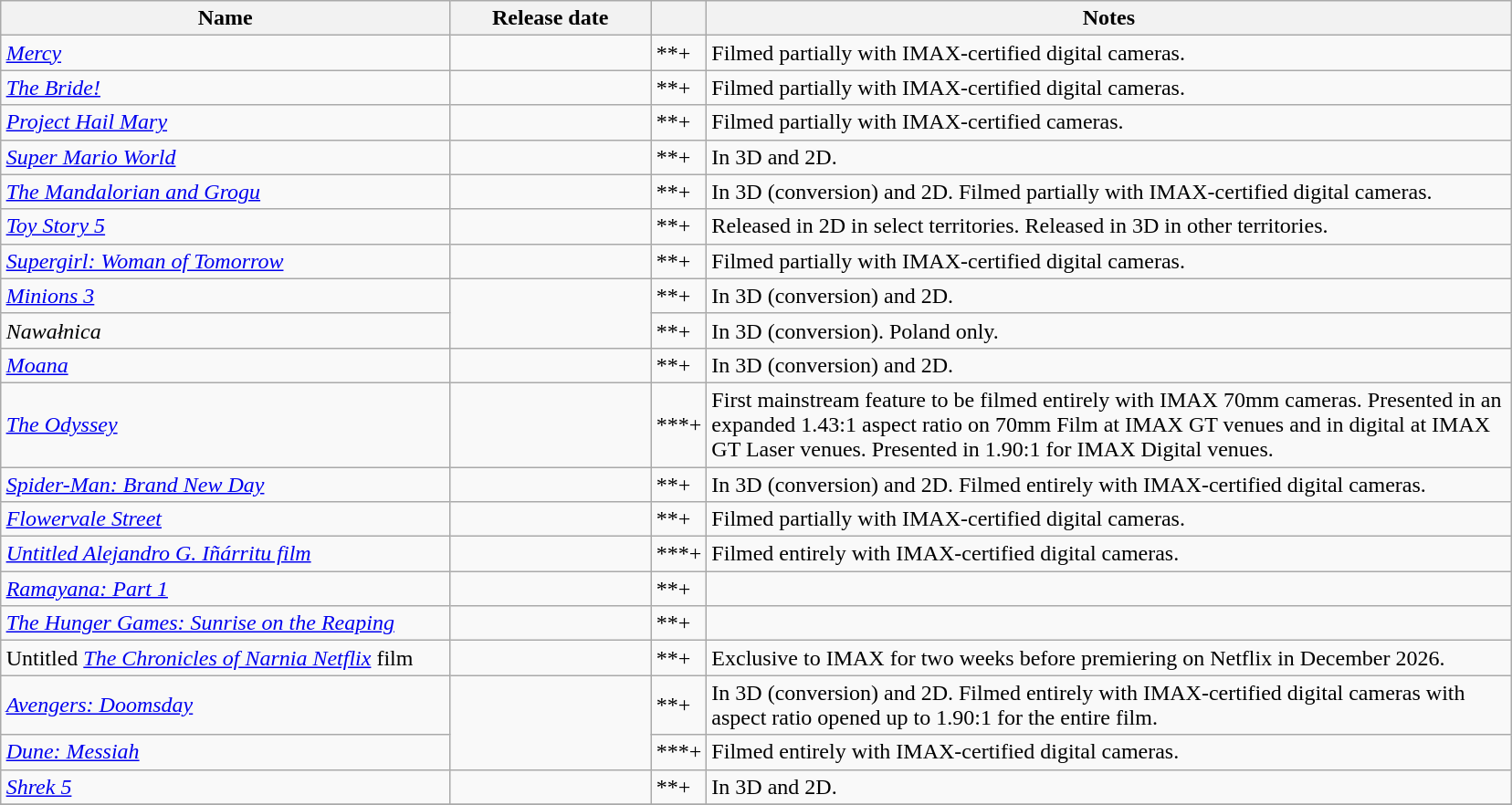<table class="wikitable sortable collapsible" style="margin:auto;">
<tr>
<th scope="col" style="width:320px;">Name</th>
<th scope="col" style="width:140px;">Release date</th>
<th scope="col" class="unsortable" style="width:20px;"></th>
<th scope="col" class="unsortable" style="width:580px;">Notes</th>
</tr>
<tr>
<td><em><a href='#'>Mercy</a></em></td>
<td align=center></td>
<td>**+</td>
<td>Filmed partially with IMAX-certified digital cameras.</td>
</tr>
<tr>
<td><em><a href='#'>The Bride!</a></em></td>
<td align=center></td>
<td>**+</td>
<td>Filmed partially with IMAX-certified digital cameras.</td>
</tr>
<tr>
<td><em><a href='#'>Project Hail Mary</a></em></td>
<td align=center></td>
<td>**+</td>
<td>Filmed partially with IMAX-certified cameras.</td>
</tr>
<tr>
<td><em><a href='#'>Super Mario World</a></em></td>
<td align=center></td>
<td>**+</td>
<td>In 3D and 2D.</td>
</tr>
<tr>
<td><em><a href='#'>The Mandalorian and Grogu</a></em></td>
<td align=center></td>
<td>**+</td>
<td>In 3D (conversion) and 2D. Filmed partially with IMAX-certified digital cameras.</td>
</tr>
<tr>
<td><em><a href='#'>Toy Story 5</a></em></td>
<td align=center></td>
<td>**+</td>
<td>Released in 2D in select territories. Released in 3D in other territories.</td>
</tr>
<tr>
<td><em><a href='#'>Supergirl: Woman of Tomorrow</a></em></td>
<td align=center></td>
<td>**+</td>
<td>Filmed partially with IMAX-certified digital cameras.</td>
</tr>
<tr>
<td><em><a href='#'>Minions 3</a></em></td>
<td rowspan="2" align="center"></td>
<td>**+</td>
<td>In 3D (conversion) and 2D.</td>
</tr>
<tr>
<td><em>Nawałnica</em></td>
<td>**+</td>
<td>In 3D (conversion). Poland only.</td>
</tr>
<tr>
<td><em><a href='#'>Moana</a></em></td>
<td align=center></td>
<td>**+</td>
<td>In 3D (conversion) and 2D.</td>
</tr>
<tr>
<td><em><a href='#'>The Odyssey</a></em></td>
<td align=center></td>
<td>***+</td>
<td>First mainstream feature to be filmed entirely with IMAX 70mm cameras. Presented in an expanded 1.43:1 aspect ratio on 70mm Film at IMAX GT venues and in digital at IMAX GT Laser venues. Presented in 1.90:1 for IMAX Digital venues.</td>
</tr>
<tr>
<td><em><a href='#'>Spider-Man: Brand New Day</a></em></td>
<td align=center></td>
<td>**+</td>
<td>In 3D (conversion) and 2D. Filmed entirely with IMAX-certified digital cameras.</td>
</tr>
<tr>
<td><em><a href='#'>Flowervale Street</a></em></td>
<td align=center></td>
<td>**+</td>
<td>Filmed partially with IMAX-certified digital cameras.</td>
</tr>
<tr>
<td><em><a href='#'>Untitled Alejandro G. Iñárritu film</a></em></td>
<td align=center></td>
<td>***+</td>
<td>Filmed entirely with IMAX-certified digital cameras.</td>
</tr>
<tr>
<td><em><a href='#'>Ramayana: Part 1</a></em></td>
<td align=center></td>
<td>**+</td>
<td></td>
</tr>
<tr>
<td><em><a href='#'>The Hunger Games: Sunrise on the Reaping</a></em></td>
<td align=center></td>
<td>**+</td>
<td></td>
</tr>
<tr>
<td>Untitled <em><a href='#'>The Chronicles of Narnia Netflix</a></em> film</td>
<td align=center></td>
<td>**+</td>
<td>Exclusive to IMAX for two weeks before premiering on Netflix in December 2026.</td>
</tr>
<tr>
<td><em><a href='#'>Avengers: Doomsday</a></em></td>
<td rowspan="2" align="center"></td>
<td>**+</td>
<td>In 3D (conversion) and 2D. Filmed entirely with IMAX-certified digital cameras with aspect ratio opened up to 1.90:1 for the entire film.</td>
</tr>
<tr>
<td><em><a href='#'>Dune: Messiah</a></em></td>
<td>***+</td>
<td>Filmed entirely with IMAX-certified digital cameras.</td>
</tr>
<tr>
<td><em><a href='#'>Shrek 5</a></em></td>
<td align=center></td>
<td>**+</td>
<td>In 3D and 2D.</td>
</tr>
<tr>
</tr>
</table>
